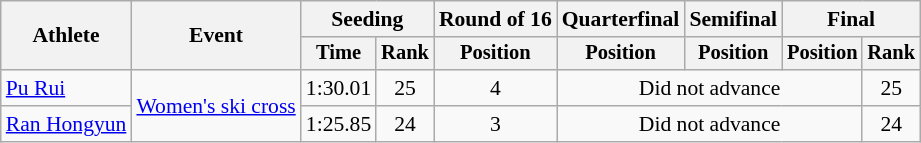<table class="wikitable" style="font-size:90%">
<tr>
<th rowspan="2">Athlete</th>
<th rowspan="2">Event</th>
<th colspan="2">Seeding</th>
<th>Round of 16</th>
<th>Quarterfinal</th>
<th>Semifinal</th>
<th colspan=2>Final</th>
</tr>
<tr style="font-size:95%">
<th>Time</th>
<th>Rank</th>
<th>Position</th>
<th>Position</th>
<th>Position</th>
<th>Position</th>
<th>Rank</th>
</tr>
<tr align=center>
<td align=left><a href='#'>Pu Rui</a></td>
<td align=left rowspan=2><a href='#'>Women's ski cross</a></td>
<td>1:30.01</td>
<td>25</td>
<td>4</td>
<td colspan=3>Did not advance</td>
<td>25</td>
</tr>
<tr align=center>
<td align=left><a href='#'>Ran Hongyun</a></td>
<td>1:25.85</td>
<td>24</td>
<td>3</td>
<td colspan=3>Did not advance</td>
<td>24</td>
</tr>
</table>
